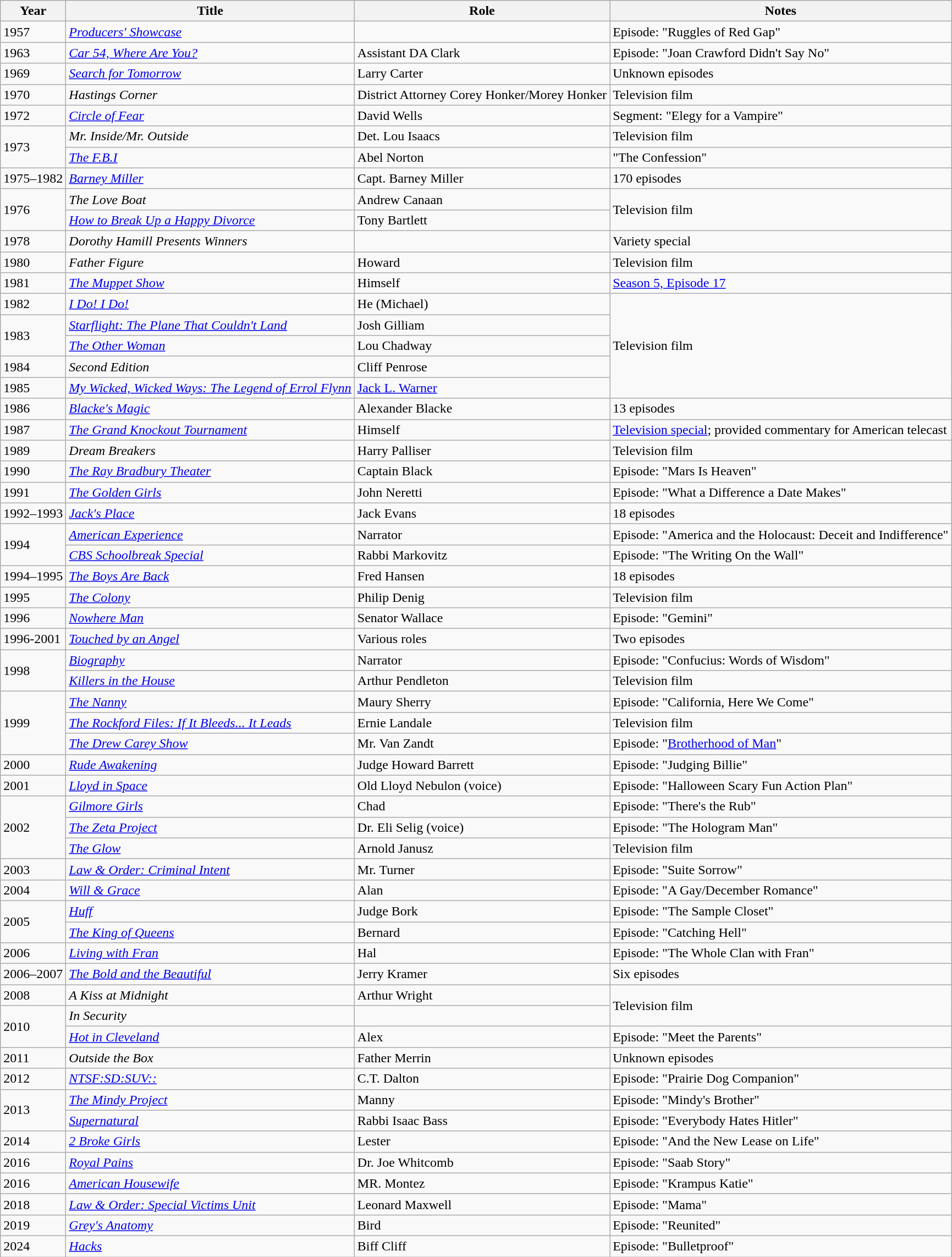<table class="wikitable sortable">
<tr>
<th>Year</th>
<th>Title</th>
<th>Role</th>
<th>Notes</th>
</tr>
<tr>
<td>1957</td>
<td><em><a href='#'>Producers' Showcase</a></em></td>
<td></td>
<td>Episode: "Ruggles of Red Gap"</td>
</tr>
<tr>
<td>1963</td>
<td><em><a href='#'>Car 54, Where Are You?</a></em></td>
<td>Assistant DA Clark</td>
<td>Episode: "Joan Crawford Didn't Say No"</td>
</tr>
<tr>
<td>1969</td>
<td><em><a href='#'>Search for Tomorrow</a></em></td>
<td>Larry Carter</td>
<td>Unknown episodes</td>
</tr>
<tr>
<td>1970</td>
<td><em>Hastings Corner</em></td>
<td>District Attorney Corey Honker/Morey Honker</td>
<td>Television film</td>
</tr>
<tr>
<td>1972</td>
<td><em><a href='#'>Circle of Fear</a></em></td>
<td>David Wells</td>
<td>Segment: "Elegy for a Vampire"</td>
</tr>
<tr>
<td rowspan="2">1973</td>
<td><em>Mr. Inside/Mr. Outside</em></td>
<td>Det. Lou Isaacs</td>
<td>Television film</td>
</tr>
<tr>
<td><em><a href='#'>The F.B.I</a></em></td>
<td>Abel Norton</td>
<td>"The Confession"</td>
</tr>
<tr>
<td>1975–1982</td>
<td><em><a href='#'>Barney Miller</a></em></td>
<td>Capt. Barney Miller</td>
<td>170 episodes</td>
</tr>
<tr>
<td rowspan="2">1976</td>
<td><em>The Love Boat</em></td>
<td>Andrew Canaan</td>
<td rowspan="2">Television film</td>
</tr>
<tr>
<td><em><a href='#'>How to Break Up a Happy Divorce</a></em></td>
<td>Tony Bartlett</td>
</tr>
<tr>
<td>1978</td>
<td><em>Dorothy Hamill Presents Winners</em></td>
<td></td>
<td>Variety special</td>
</tr>
<tr>
<td>1980</td>
<td><em>Father Figure</em></td>
<td>Howard</td>
<td>Television film</td>
</tr>
<tr>
<td>1981</td>
<td><em><a href='#'>The Muppet Show</a></em></td>
<td>Himself</td>
<td><a href='#'>Season 5, Episode 17</a></td>
</tr>
<tr>
<td>1982</td>
<td><em><a href='#'>I Do! I Do!</a></em></td>
<td>He (Michael)</td>
<td rowspan="5">Television film</td>
</tr>
<tr>
<td rowspan="2">1983</td>
<td><em><a href='#'>Starflight: The Plane That Couldn't Land</a></em></td>
<td>Josh Gilliam</td>
</tr>
<tr>
<td><em><a href='#'>The Other Woman</a></em></td>
<td>Lou Chadway</td>
</tr>
<tr>
<td>1984</td>
<td><em>Second Edition</em></td>
<td>Cliff Penrose</td>
</tr>
<tr>
<td>1985</td>
<td><em><a href='#'>My Wicked, Wicked Ways: The Legend of Errol Flynn</a></em></td>
<td><a href='#'>Jack L. Warner</a></td>
</tr>
<tr>
<td>1986</td>
<td><em><a href='#'>Blacke's Magic</a></em></td>
<td>Alexander Blacke</td>
<td>13 episodes</td>
</tr>
<tr>
<td>1987</td>
<td><em><a href='#'>The Grand Knockout Tournament</a></em></td>
<td>Himself</td>
<td><a href='#'>Television special</a>; provided commentary for American telecast</td>
</tr>
<tr>
<td>1989</td>
<td><em>Dream Breakers</em></td>
<td>Harry Palliser</td>
<td>Television film</td>
</tr>
<tr>
<td>1990</td>
<td><em><a href='#'>The Ray Bradbury Theater</a></em></td>
<td>Captain Black</td>
<td>Episode: "Mars Is Heaven"</td>
</tr>
<tr>
<td>1991</td>
<td><em><a href='#'>The Golden Girls</a></em></td>
<td>John Neretti</td>
<td>Episode: "What a Difference a Date Makes"</td>
</tr>
<tr>
<td>1992–1993</td>
<td><em><a href='#'>Jack's Place</a></em></td>
<td>Jack Evans</td>
<td>18 episodes</td>
</tr>
<tr>
<td rowspan="2">1994</td>
<td><em><a href='#'>American Experience</a></em></td>
<td>Narrator</td>
<td>Episode: "America and the Holocaust: Deceit and Indifference"</td>
</tr>
<tr>
<td><em><a href='#'>CBS Schoolbreak Special</a></em></td>
<td>Rabbi Markovitz</td>
<td>Episode: "The Writing On the Wall"</td>
</tr>
<tr>
<td>1994–1995</td>
<td><em><a href='#'>The Boys Are Back</a></em></td>
<td>Fred Hansen</td>
<td>18 episodes</td>
</tr>
<tr>
<td>1995</td>
<td><em><a href='#'>The Colony</a></em></td>
<td>Philip Denig</td>
<td>Television film</td>
</tr>
<tr>
<td>1996</td>
<td><em><a href='#'>Nowhere Man</a></em></td>
<td>Senator Wallace</td>
<td>Episode: "Gemini"</td>
</tr>
<tr>
<td>1996-2001</td>
<td><em><a href='#'>Touched by an Angel</a></em></td>
<td>Various roles</td>
<td>Two episodes</td>
</tr>
<tr>
<td rowspan="2">1998</td>
<td><em><a href='#'>Biography</a></em></td>
<td>Narrator</td>
<td>Episode: "Confucius: Words of Wisdom"</td>
</tr>
<tr>
<td><em><a href='#'>Killers in the House</a></em></td>
<td>Arthur Pendleton</td>
<td>Television film</td>
</tr>
<tr>
<td rowspan="3">1999</td>
<td><em><a href='#'>The Nanny</a></em></td>
<td>Maury Sherry</td>
<td>Episode: "California, Here We Come"</td>
</tr>
<tr>
<td><em><a href='#'>The Rockford Files: If It Bleeds... It Leads</a></em></td>
<td>Ernie Landale</td>
<td>Television film</td>
</tr>
<tr>
<td><em><a href='#'>The Drew Carey Show</a></em></td>
<td>Mr. Van Zandt</td>
<td>Episode: "<a href='#'>Brotherhood of Man</a>"</td>
</tr>
<tr>
<td>2000</td>
<td><em><a href='#'>Rude Awakening</a></em></td>
<td>Judge Howard Barrett</td>
<td>Episode: "Judging Billie"</td>
</tr>
<tr>
<td>2001</td>
<td><em><a href='#'>Lloyd in Space</a></em></td>
<td>Old Lloyd Nebulon (voice)</td>
<td>Episode: "Halloween Scary Fun Action Plan"</td>
</tr>
<tr>
<td rowspan="3">2002</td>
<td><em><a href='#'>Gilmore Girls</a></em></td>
<td>Chad</td>
<td>Episode: "There's the Rub"</td>
</tr>
<tr>
<td><em><a href='#'>The Zeta Project</a></em></td>
<td>Dr. Eli Selig (voice)</td>
<td>Episode: "The Hologram Man"</td>
</tr>
<tr>
<td><em><a href='#'>The Glow</a></em></td>
<td>Arnold Janusz</td>
<td>Television film</td>
</tr>
<tr>
<td>2003</td>
<td><em><a href='#'>Law & Order: Criminal Intent</a></em></td>
<td>Mr. Turner</td>
<td>Episode: "Suite Sorrow"</td>
</tr>
<tr>
<td>2004</td>
<td><em><a href='#'>Will & Grace</a></em></td>
<td>Alan</td>
<td>Episode: "A Gay/December Romance"</td>
</tr>
<tr>
<td rowspan="2">2005</td>
<td><em><a href='#'>Huff</a></em></td>
<td>Judge Bork</td>
<td>Episode: "The Sample Closet"</td>
</tr>
<tr>
<td><em><a href='#'>The King of Queens</a></em></td>
<td>Bernard</td>
<td>Episode: "Catching Hell"</td>
</tr>
<tr>
<td>2006</td>
<td><em><a href='#'>Living with Fran</a></em></td>
<td>Hal</td>
<td>Episode: "The Whole Clan with Fran"</td>
</tr>
<tr>
<td>2006–2007</td>
<td><em><a href='#'>The Bold and the Beautiful</a></em></td>
<td>Jerry Kramer</td>
<td>Six episodes</td>
</tr>
<tr>
<td>2008</td>
<td><em>A Kiss at Midnight</em></td>
<td>Arthur Wright</td>
<td rowspan="2">Television film</td>
</tr>
<tr>
<td rowspan="2">2010</td>
<td><em>In Security</em></td>
<td></td>
</tr>
<tr>
<td><em><a href='#'>Hot in Cleveland</a></em></td>
<td>Alex</td>
<td>Episode: "Meet the Parents"</td>
</tr>
<tr>
<td>2011</td>
<td><em>Outside the Box</em></td>
<td>Father Merrin</td>
<td>Unknown episodes</td>
</tr>
<tr>
<td>2012</td>
<td><em><a href='#'>NTSF:SD:SUV::</a></em></td>
<td>C.T. Dalton</td>
<td>Episode: "Prairie Dog Companion"</td>
</tr>
<tr>
<td rowspan="2">2013</td>
<td><em><a href='#'>The Mindy Project</a></em></td>
<td>Manny</td>
<td>Episode: "Mindy's Brother"</td>
</tr>
<tr>
<td><em><a href='#'>Supernatural</a></em></td>
<td>Rabbi Isaac Bass</td>
<td>Episode: "Everybody Hates Hitler"</td>
</tr>
<tr>
<td>2014</td>
<td><em><a href='#'>2 Broke Girls</a></em></td>
<td>Lester</td>
<td>Episode: "And the New Lease on Life"</td>
</tr>
<tr>
<td>2016</td>
<td><em><a href='#'>Royal Pains</a></em></td>
<td>Dr. Joe Whitcomb</td>
<td>Episode: "Saab Story"</td>
</tr>
<tr>
<td>2016</td>
<td><em><a href='#'>American Housewife</a></em></td>
<td>MR. Montez</td>
<td>Episode: "Krampus Katie"</td>
</tr>
<tr>
<td>2018</td>
<td><em><a href='#'>Law & Order: Special Victims Unit</a></em></td>
<td>Leonard Maxwell</td>
<td>Episode: "Mama"</td>
</tr>
<tr>
<td>2019</td>
<td><em><a href='#'>Grey's Anatomy</a></em></td>
<td>Bird</td>
<td>Episode: "Reunited"</td>
</tr>
<tr>
<td>2024</td>
<td><em><a href='#'>Hacks</a></em></td>
<td>Biff Cliff</td>
<td>Episode: "Bulletproof"</td>
</tr>
</table>
